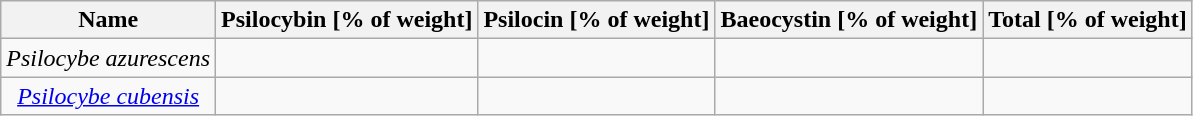<table class="wikitable sortable" style="text-align:center;">
<tr>
<th>Name</th>
<th>Psilocybin [% of weight]</th>
<th>Psilocin [% of weight]</th>
<th>Baeocystin [% of weight]</th>
<th>Total [% of weight]</th>
</tr>
<tr>
<td><em>Psilocybe azurescens</em></td>
<td></td>
<td></td>
<td></td>
<td></td>
</tr>
<tr>
<td><em><a href='#'>Psilocybe cubensis</a></em></td>
<td></td>
<td></td>
<td></td>
<td></td>
</tr>
</table>
